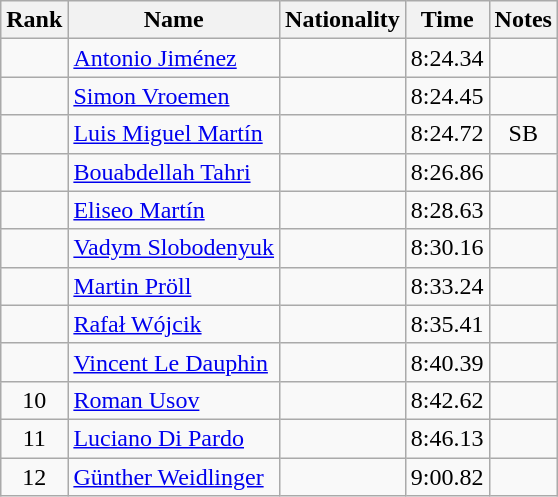<table class="wikitable sortable" style="text-align:center">
<tr>
<th>Rank</th>
<th>Name</th>
<th>Nationality</th>
<th>Time</th>
<th>Notes</th>
</tr>
<tr>
<td></td>
<td align=left><a href='#'>Antonio Jiménez</a></td>
<td align=left></td>
<td>8:24.34</td>
<td></td>
</tr>
<tr>
<td></td>
<td align=left><a href='#'>Simon Vroemen</a></td>
<td align=left></td>
<td>8:24.45</td>
<td></td>
</tr>
<tr>
<td></td>
<td align=left><a href='#'>Luis Miguel Martín</a></td>
<td align=left></td>
<td>8:24.72</td>
<td>SB</td>
</tr>
<tr>
<td></td>
<td align=left><a href='#'>Bouabdellah Tahri</a></td>
<td align=left></td>
<td>8:26.86</td>
<td></td>
</tr>
<tr>
<td></td>
<td align=left><a href='#'>Eliseo Martín</a></td>
<td align=left></td>
<td>8:28.63</td>
<td></td>
</tr>
<tr>
<td></td>
<td align=left><a href='#'>Vadym Slobodenyuk</a></td>
<td align=left></td>
<td>8:30.16</td>
<td></td>
</tr>
<tr>
<td></td>
<td align=left><a href='#'>Martin Pröll</a></td>
<td align=left></td>
<td>8:33.24</td>
<td></td>
</tr>
<tr>
<td></td>
<td align=left><a href='#'>Rafał Wójcik</a></td>
<td align=left></td>
<td>8:35.41</td>
<td></td>
</tr>
<tr>
<td></td>
<td align=left><a href='#'>Vincent Le Dauphin</a></td>
<td align=left></td>
<td>8:40.39</td>
<td></td>
</tr>
<tr>
<td>10</td>
<td align=left><a href='#'>Roman Usov</a></td>
<td align=left></td>
<td>8:42.62</td>
<td></td>
</tr>
<tr>
<td>11</td>
<td align=left><a href='#'>Luciano Di Pardo</a></td>
<td align=left></td>
<td>8:46.13</td>
<td></td>
</tr>
<tr>
<td>12</td>
<td align=left><a href='#'>Günther Weidlinger</a></td>
<td align=left></td>
<td>9:00.82</td>
<td></td>
</tr>
</table>
